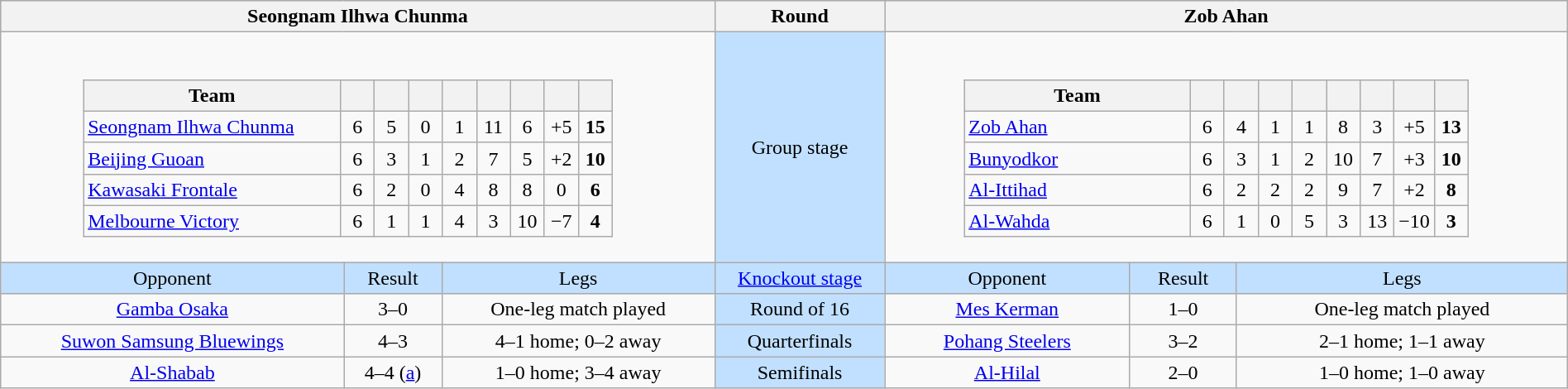<table class="wikitable" width="100%" style="text-align:center">
<tr valign=top bgcolor=#c1e0ff>
<th colspan=3 style="width:1*">Seongnam Ilhwa Chunma</th>
<th><strong>Round</strong></th>
<th colspan=3 style="width:1*">Zob Ahan</th>
</tr>
<tr>
<td colspan="3" align=center><br><table class="wikitable" style="text-align:center;">
<tr>
<th width=200>Team</th>
<th width=20></th>
<th width=20></th>
<th width=20></th>
<th width=20></th>
<th width=20></th>
<th width=20></th>
<th width=20></th>
<th width=20></th>
</tr>
<tr>
<td align="left"> <a href='#'>Seongnam Ilhwa Chunma</a></td>
<td>6</td>
<td>5</td>
<td>0</td>
<td>1</td>
<td>11</td>
<td>6</td>
<td>+5</td>
<td><strong>15</strong></td>
</tr>
<tr>
<td align="left"> <a href='#'>Beijing Guoan</a></td>
<td>6</td>
<td>3</td>
<td>1</td>
<td>2</td>
<td>7</td>
<td>5</td>
<td>+2</td>
<td><strong>10</strong></td>
</tr>
<tr>
<td align="left"> <a href='#'>Kawasaki Frontale</a></td>
<td>6</td>
<td>2</td>
<td>0</td>
<td>4</td>
<td>8</td>
<td>8</td>
<td>0</td>
<td><strong>6</strong></td>
</tr>
<tr>
<td align="left"> <a href='#'>Melbourne Victory</a></td>
<td>6</td>
<td>1</td>
<td>1</td>
<td>4</td>
<td>3</td>
<td>10</td>
<td>−7</td>
<td><strong>4</strong></td>
</tr>
</table>
</td>
<td bgcolor=#c1e0ff>Group stage</td>
<td colspan=3 align=center><br><table class="wikitable" style="text-align:center;">
<tr>
<th width=175>Team</th>
<th width=20></th>
<th width=20></th>
<th width=20></th>
<th width=20></th>
<th width=20></th>
<th width=20></th>
<th width=20></th>
<th width=20></th>
</tr>
<tr>
<td align="left"> <a href='#'>Zob Ahan</a></td>
<td>6</td>
<td>4</td>
<td>1</td>
<td>1</td>
<td>8</td>
<td>3</td>
<td>+5</td>
<td><strong>13</strong></td>
</tr>
<tr>
<td align="left"> <a href='#'>Bunyodkor</a></td>
<td>6</td>
<td>3</td>
<td>1</td>
<td>2</td>
<td>10</td>
<td>7</td>
<td>+3</td>
<td><strong>10</strong></td>
</tr>
<tr>
<td align="left"> <a href='#'>Al-Ittihad</a></td>
<td>6</td>
<td>2</td>
<td>2</td>
<td>2</td>
<td>9</td>
<td>7</td>
<td>+2</td>
<td><strong>8</strong></td>
</tr>
<tr>
<td align="left"> <a href='#'>Al-Wahda</a></td>
<td>6</td>
<td>1</td>
<td>0</td>
<td>5</td>
<td>3</td>
<td>13</td>
<td>−10</td>
<td><strong>3</strong></td>
</tr>
</table>
</td>
</tr>
<tr valign=top bgcolor=#c1e0ff>
<td>Opponent</td>
<td>Result</td>
<td>Legs</td>
<td bgcolor=#c1e0ff><a href='#'>Knockout stage</a></td>
<td>Opponent</td>
<td>Result</td>
<td>Legs</td>
</tr>
<tr>
<td> <a href='#'>Gamba Osaka</a></td>
<td>3–0</td>
<td>One-leg match played</td>
<td bgcolor=#c1e0ff>Round of 16</td>
<td> <a href='#'>Mes Kerman</a></td>
<td>1–0</td>
<td>One-leg match played</td>
</tr>
<tr>
<td> <a href='#'>Suwon Samsung Bluewings</a></td>
<td>4–3</td>
<td>4–1 home; 0–2 away</td>
<td bgcolor=#c1e0ff>Quarterfinals</td>
<td> <a href='#'>Pohang Steelers</a></td>
<td>3–2</td>
<td>2–1 home; 1–1 away</td>
</tr>
<tr>
<td> <a href='#'>Al-Shabab</a></td>
<td>4–4 (<a href='#'>a</a>)</td>
<td>1–0 home; 3–4 away</td>
<td bgcolor=#c1e0ff>Semifinals</td>
<td> <a href='#'>Al-Hilal</a></td>
<td>2–0</td>
<td>1–0 home; 1–0 away</td>
</tr>
</table>
